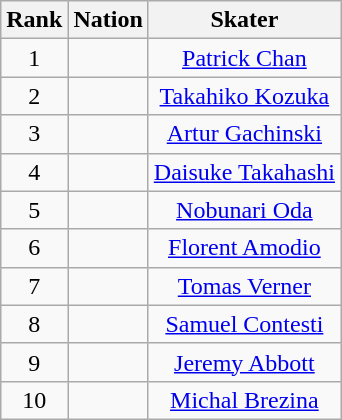<table class="wikitable sortable" style="text-align: center;">
<tr>
<th rowspan="2">Rank</th>
<th rowspan="2">Nation</th>
<th rowspan="2">Skater</th>
</tr>
<tr>
</tr>
<tr>
<td>1</td>
<td "style=text-align: left;"></td>
<td "style=text-align: left;"><a href='#'>Patrick Chan</a></td>
</tr>
<tr>
<td>2</td>
<td "style=text-align: left;"></td>
<td "style=text-align: left;"><a href='#'>Takahiko Kozuka</a></td>
</tr>
<tr>
<td>3</td>
<td "style=text-align: left;"></td>
<td "style=text-align: left;"><a href='#'>Artur Gachinski</a></td>
</tr>
<tr>
<td>4</td>
<td "style=text-align: left;"></td>
<td "style=text-align: left;"><a href='#'>Daisuke Takahashi</a></td>
</tr>
<tr>
<td>5</td>
<td "style=text-align: left;"></td>
<td "style=text-align: left;"><a href='#'>Nobunari Oda</a></td>
</tr>
<tr>
<td>6</td>
<td "style=text-align: left;"></td>
<td "style=text-align: left;"><a href='#'>Florent Amodio</a></td>
</tr>
<tr>
<td>7</td>
<td "style=text-align: left;"></td>
<td "style=text-align: left;"><a href='#'>Tomas Verner</a></td>
</tr>
<tr>
<td>8</td>
<td "style=text-align: left;"></td>
<td "style=text-align: left;"><a href='#'>Samuel Contesti</a></td>
</tr>
<tr>
<td>9</td>
<td "style=text-align: left;"></td>
<td "style=text-align: left;"><a href='#'>Jeremy Abbott</a></td>
</tr>
<tr>
<td>10</td>
<td "style=text-align: left;"></td>
<td "style=text-align: left;"><a href='#'>Michal Brezina</a></td>
</tr>
</table>
